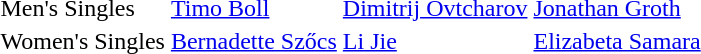<table>
<tr>
<td>Men's Singles <br></td>
<td> <a href='#'>Timo Boll</a></td>
<td> <a href='#'>Dimitrij Ovtcharov</a></td>
<td> <a href='#'>Jonathan Groth</a></td>
</tr>
<tr>
<td>Women's Singles <br></td>
<td> <a href='#'>Bernadette Szőcs</a></td>
<td> <a href='#'>Li Jie</a></td>
<td> <a href='#'>Elizabeta Samara</a></td>
</tr>
<tr>
</tr>
</table>
